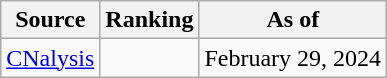<table class="wikitable" style="text-align:center">
<tr>
<th>Source</th>
<th>Ranking</th>
<th>As of</th>
</tr>
<tr>
<td align=left><a href='#'>CNalysis</a></td>
<td></td>
<td>February 29, 2024</td>
</tr>
</table>
